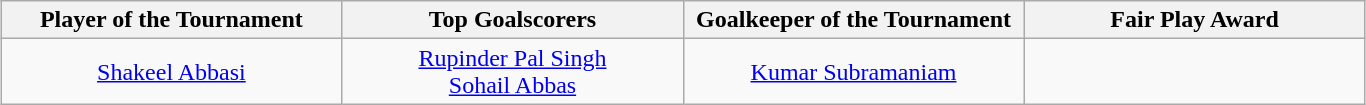<table class=wikitable style="margin:auto; text-align:center">
<tr>
<th style="width: 220px;">Player of the Tournament</th>
<th style="width: 220px;">Top Goalscorers</th>
<th style="width: 220px;">Goalkeeper of the Tournament</th>
<th style="width: 220px;">Fair Play Award</th>
</tr>
<tr>
<td> <a href='#'>Shakeel Abbasi</a></td>
<td> <a href='#'>Rupinder Pal Singh</a><br> <a href='#'>Sohail Abbas</a></td>
<td> <a href='#'>Kumar Subramaniam</a></td>
<td><br></td>
</tr>
</table>
